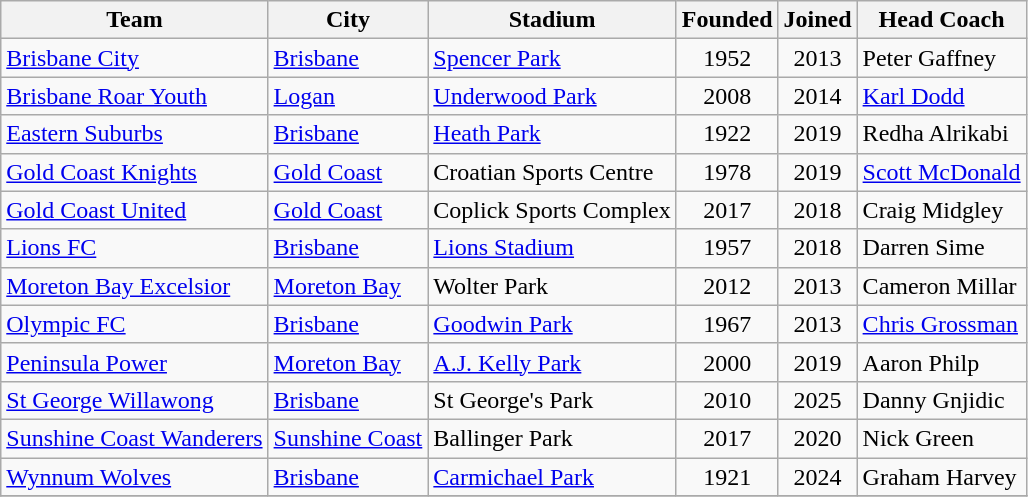<table class="wikitable" style="text-align:left">
<tr>
<th style="background:">Team</th>
<th style="background:">City</th>
<th style="background:">Stadium</th>
<th style="background:">Founded</th>
<th style="background:">Joined</th>
<th style="background:">Head Coach</th>
</tr>
<tr>
<td><a href='#'>Brisbane City</a></td>
<td><a href='#'>Brisbane</a></td>
<td><a href='#'>Spencer Park</a></td>
<td align=center>1952</td>
<td align=center>2013</td>
<td>Peter Gaffney</td>
</tr>
<tr>
<td><a href='#'>Brisbane Roar Youth</a></td>
<td><a href='#'>Logan</a></td>
<td><a href='#'>Underwood Park</a></td>
<td align=center>2008</td>
<td align=center>2014</td>
<td><a href='#'>Karl Dodd</a></td>
</tr>
<tr>
<td><a href='#'>Eastern Suburbs</a></td>
<td><a href='#'>Brisbane</a></td>
<td><a href='#'>Heath Park</a></td>
<td align=center>1922</td>
<td align=center>2019</td>
<td>Redha Alrikabi</td>
</tr>
<tr>
<td><a href='#'>Gold Coast Knights</a></td>
<td><a href='#'>Gold Coast</a></td>
<td>Croatian Sports Centre</td>
<td align=center>1978</td>
<td align=center>2019</td>
<td><a href='#'>Scott McDonald</a></td>
</tr>
<tr>
<td><a href='#'>Gold Coast United</a></td>
<td><a href='#'>Gold Coast</a></td>
<td>Coplick Sports Complex</td>
<td align="center">2017</td>
<td align="center">2018</td>
<td>Craig Midgley</td>
</tr>
<tr>
<td><a href='#'>Lions FC</a></td>
<td><a href='#'>Brisbane</a></td>
<td><a href='#'>Lions Stadium</a></td>
<td align=center>1957</td>
<td align=center>2018</td>
<td>Darren Sime</td>
</tr>
<tr>
<td><a href='#'>Moreton Bay Excelsior</a></td>
<td><a href='#'>Moreton Bay</a></td>
<td>Wolter Park</td>
<td align=center>2012</td>
<td align=center>2013</td>
<td>Cameron Millar</td>
</tr>
<tr>
<td><a href='#'>Olympic FC</a></td>
<td><a href='#'>Brisbane</a></td>
<td><a href='#'>Goodwin Park</a></td>
<td align=center>1967</td>
<td align=center>2013</td>
<td><a href='#'>Chris Grossman</a></td>
</tr>
<tr>
<td><a href='#'>Peninsula Power</a></td>
<td><a href='#'>Moreton Bay</a></td>
<td><a href='#'>A.J. Kelly Park</a></td>
<td align=center>2000</td>
<td align=center>2019</td>
<td>Aaron Philp</td>
</tr>
<tr>
<td><a href='#'>St George Willawong</a></td>
<td><a href='#'>Brisbane</a></td>
<td>St George's Park</td>
<td align=center>2010</td>
<td align=center>2025</td>
<td>Danny Gnjidic</td>
</tr>
<tr>
<td><a href='#'>Sunshine Coast Wanderers</a></td>
<td><a href='#'>Sunshine Coast</a></td>
<td>Ballinger Park</td>
<td align=center>2017</td>
<td align=center>2020</td>
<td>Nick Green</td>
</tr>
<tr>
<td><a href='#'>Wynnum Wolves</a></td>
<td><a href='#'>Brisbane</a></td>
<td><a href='#'>Carmichael Park</a></td>
<td align=center>1921</td>
<td align=center>2024</td>
<td>Graham Harvey</td>
</tr>
<tr>
</tr>
</table>
